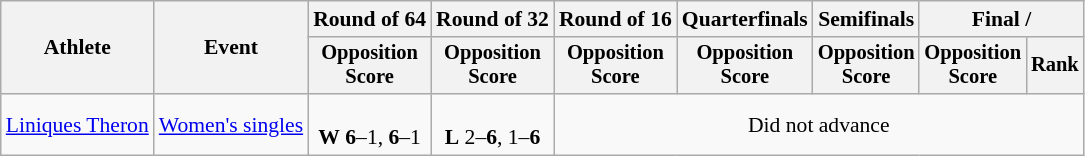<table class=wikitable style="font-size:90%">
<tr>
<th rowspan="2">Athlete</th>
<th rowspan="2">Event</th>
<th>Round of 64</th>
<th>Round of 32</th>
<th>Round of 16</th>
<th>Quarterfinals</th>
<th>Semifinals</th>
<th colspan=2>Final / </th>
</tr>
<tr style="font-size:95%">
<th>Opposition<br>Score</th>
<th>Opposition<br>Score</th>
<th>Opposition<br>Score</th>
<th>Opposition<br>Score</th>
<th>Opposition<br>Score</th>
<th>Opposition<br>Score</th>
<th>Rank</th>
</tr>
<tr align=center>
<td align=left><a href='#'>Liniques Theron</a></td>
<td align=left><a href='#'>Women's singles</a></td>
<td><br><strong>W</strong> <strong>6</strong>–1, <strong>6</strong>–1</td>
<td><br><strong>L</strong> 2–<strong>6</strong>, 1–<strong>6</strong></td>
<td colspan=5>Did not advance</td>
</tr>
</table>
